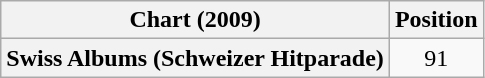<table class="wikitable plainrowheaders" style="text-align:center;">
<tr>
<th scope="col">Chart (2009)</th>
<th scope="col">Position</th>
</tr>
<tr>
<th scope="row">Swiss Albums (Schweizer Hitparade)</th>
<td align="center">91</td>
</tr>
</table>
